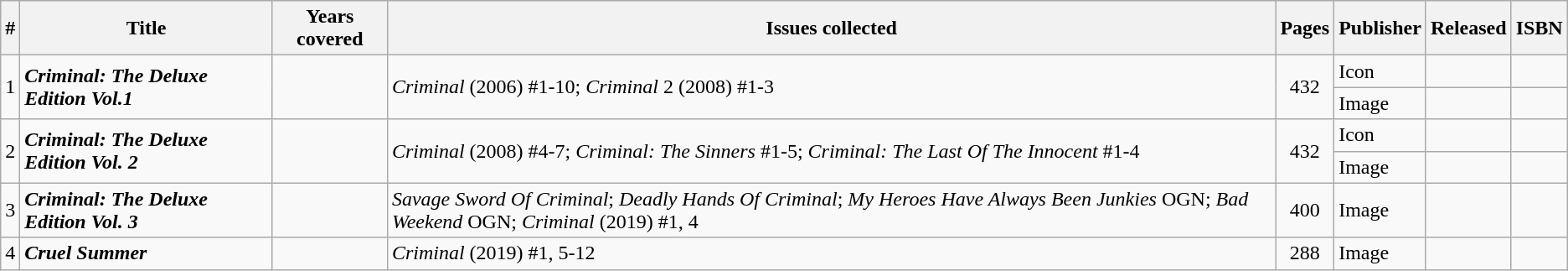<table class="wikitable sortable">
<tr>
<th class="unsortable">#</th>
<th class="unsortable">Title</th>
<th>Years covered</th>
<th class="unsortable">Issues collected</th>
<th class="unsortable">Pages</th>
<th>Publisher</th>
<th>Released</th>
<th class="unsortable">ISBN</th>
</tr>
<tr>
<td rowspan=2>1</td>
<td rowspan=2><strong><em>Criminal: The Deluxe Edition Vol.1</em></strong></td>
<td rowspan=2 style="text-align: center;"></td>
<td rowspan=2><em>Criminal</em> (2006) #1-10; <em>Criminal</em> 2 (2008) #1-3</td>
<td rowspan=2 style="text-align: center;">432</td>
<td>Icon</td>
<td></td>
<td></td>
</tr>
<tr>
<td>Image</td>
<td></td>
<td></td>
</tr>
<tr>
<td rowspan=2>2</td>
<td rowspan=2><strong><em>Criminal: The Deluxe Edition Vol. 2</em></strong></td>
<td rowspan=2 style="text-align: center;"></td>
<td rowspan=2><em>Criminal</em> (2008) #4-7; <em>Criminal: The Sinners</em> #1-5; <em>Criminal: The Last Of The Innocent</em> #1-4</td>
<td rowspan=2 style="text-align: center;">432</td>
<td>Icon</td>
<td></td>
<td></td>
</tr>
<tr>
<td>Image</td>
<td></td>
<td></td>
</tr>
<tr>
<td>3</td>
<td><strong><em>Criminal: The Deluxe Edition Vol. 3</em></strong></td>
<td style="text-align: center;"></td>
<td><em>Savage Sword Of Criminal</em>; <em>Deadly Hands Of Criminal</em>; <em>My Heroes Have Always Been Junkies</em> OGN; <em>Bad Weekend</em> OGN; <em>Criminal</em> (2019) #1, 4</td>
<td style="text-align: center;">400</td>
<td>Image</td>
<td></td>
<td></td>
</tr>
<tr>
<td>4</td>
<td><strong><em>Cruel Summer</em></strong></td>
<td style="text-align: center;"></td>
<td><em>Criminal</em> (2019) #1, 5-12</td>
<td style="text-align: center;">288</td>
<td>Image</td>
<td></td>
<td></td>
</tr>
</table>
